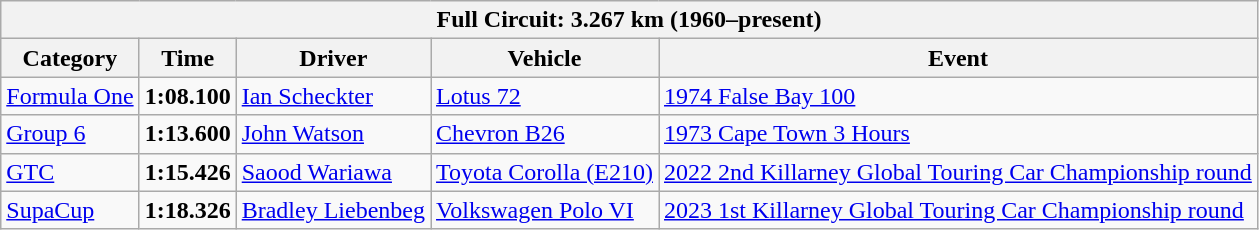<table class="wikitable">
<tr>
<th colspan="5">Full Circuit: 3.267 km (1960–present)</th>
</tr>
<tr>
<th>Category</th>
<th>Time</th>
<th>Driver</th>
<th>Vehicle</th>
<th>Event</th>
</tr>
<tr>
<td><a href='#'>Formula One</a></td>
<td><strong>1:08.100</strong></td>
<td><a href='#'>Ian Scheckter</a></td>
<td><a href='#'>Lotus 72</a></td>
<td><a href='#'>1974 False Bay 100</a></td>
</tr>
<tr>
<td><a href='#'>Group 6</a></td>
<td><strong>1:13.600</strong></td>
<td><a href='#'>John Watson</a></td>
<td><a href='#'>Chevron B26</a></td>
<td><a href='#'>1973 Cape Town 3 Hours</a></td>
</tr>
<tr>
<td><a href='#'>GTC</a></td>
<td><strong>1:15.426</strong></td>
<td><a href='#'>Saood Wariawa</a></td>
<td><a href='#'>Toyota Corolla (E210)</a></td>
<td><a href='#'>2022 2nd Killarney Global Touring Car Championship round</a></td>
</tr>
<tr>
<td><a href='#'>SupaCup</a></td>
<td><strong>1:18.326</strong></td>
<td><a href='#'>Bradley Liebenbeg</a></td>
<td><a href='#'>Volkswagen Polo VI</a></td>
<td><a href='#'>2023 1st Killarney Global Touring Car Championship round</a></td>
</tr>
</table>
